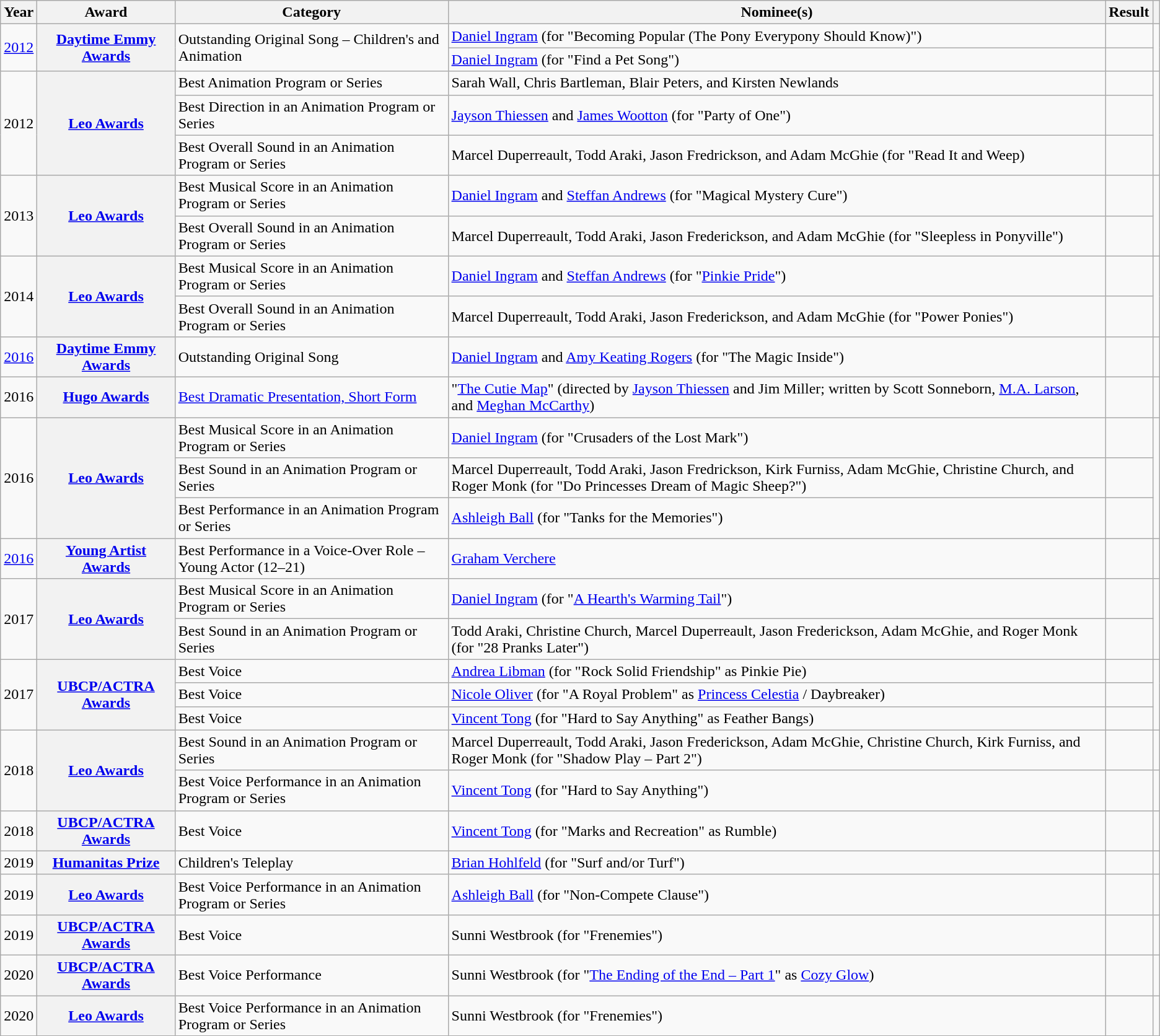<table class="wikitable sortable plainrowheaders">
<tr>
<th scope="col">Year</th>
<th scope="col">Award</th>
<th scope="col">Category</th>
<th scope="col">Nominee(s)</th>
<th scope="col">Result</th>
<th scope="col" style="align:center" class="unsortable"></th>
</tr>
<tr>
<td rowspan="2"><a href='#'>2012</a></td>
<th scope="row" rowspan="2"><a href='#'>Daytime Emmy Awards</a></th>
<td rowspan=2>Outstanding Original Song – Children's and Animation</td>
<td data-sort-value="Ingram, Daniel"><a href='#'>Daniel Ingram</a> (for "Becoming Popular (The Pony Everypony Should Know)")</td>
<td></td>
<td rowspan="2"></td>
</tr>
<tr>
<td data-sort-value="Ingram, Daniel"><a href='#'>Daniel Ingram</a> (for "Find a Pet Song")</td>
<td></td>
</tr>
<tr>
<td rowspan="3">2012</td>
<th scope="row" rowspan="3"><a href='#'>Leo Awards</a></th>
<td>Best Animation Program or Series</td>
<td data-sort-value="Wall, Sarah, Bartleman, Chris, Peters, Blair, and Newlands, Kirsten">Sarah Wall, Chris Bartleman, Blair Peters, and Kirsten Newlands</td>
<td></td>
<td rowspan="3"></td>
</tr>
<tr>
<td>Best Direction in an Animation Program or Series</td>
<td data-sort-value="Thiessen, Jayson and Wootton, James"><a href='#'>Jayson Thiessen</a> and <a href='#'>James Wootton</a> (for "Party of One")</td>
<td></td>
</tr>
<tr>
<td>Best Overall Sound in an Animation Program or Series</td>
<td data-sort-value="Duperreault, Marcel, Araki, Todd, Fredrickson, Jason, and McGhie, Adam">Marcel Duperreault, Todd Araki, Jason Fredrickson, and Adam McGhie (for "Read It and Weep)</td>
<td></td>
</tr>
<tr>
<td rowspan="2">2013</td>
<th scope="row" rowspan="2"><a href='#'>Leo Awards</a></th>
<td>Best Musical Score in an Animation Program or Series</td>
<td data-sort-value="Ingram, Daniel and Andrews, Steffan"><a href='#'>Daniel Ingram</a> and <a href='#'>Steffan Andrews</a> (for "Magical Mystery Cure")</td>
<td></td>
<td rowspan="2"></td>
</tr>
<tr>
<td>Best Overall Sound in an Animation Program or Series</td>
<td data-sort-value="Duperreault, Marcel, Araki, Todd, Frederickson, Jason, and McGhie, Adam">Marcel Duperreault, Todd Araki, Jason Frederickson, and Adam McGhie (for "Sleepless in Ponyville")</td>
<td></td>
</tr>
<tr>
<td rowspan="2">2014</td>
<th scope="row" rowspan="2"><a href='#'>Leo Awards</a></th>
<td>Best Musical Score in an Animation Program or Series</td>
<td data-sort-value="Ingram, Daniel and Andrews, Steffan"><a href='#'>Daniel Ingram</a> and <a href='#'>Steffan Andrews</a> (for "<a href='#'>Pinkie Pride</a>")</td>
<td></td>
<td rowspan="2"></td>
</tr>
<tr>
<td>Best Overall Sound in an Animation Program or Series</td>
<td data-sort-value="Duperreault, Marcel, Araki, Todd, Frederickson, Jason, and McGhie, Adam">Marcel Duperreault, Todd Araki, Jason Frederickson, and Adam McGhie (for "Power Ponies")</td>
<td></td>
</tr>
<tr>
<td><a href='#'>2016</a></td>
<th scope="row"><a href='#'>Daytime Emmy Awards</a></th>
<td>Outstanding Original Song</td>
<td data-sort-value="Ingram, Daniel and Rogers, Amy Keating"><a href='#'>Daniel Ingram</a> and <a href='#'>Amy Keating Rogers</a> (for "The Magic Inside")</td>
<td></td>
<td></td>
</tr>
<tr>
<td>2016</td>
<th scope="row"><a href='#'>Hugo Awards</a></th>
<td><a href='#'>Best Dramatic Presentation, Short Form</a></td>
<td data-sort-value="Cutie Map">"<a href='#'>The Cutie Map</a>" (directed by <a href='#'>Jayson Thiessen</a> and Jim Miller; written by Scott Sonneborn, <a href='#'>M.A. Larson</a>, and <a href='#'>Meghan McCarthy</a>)</td>
<td></td>
<td></td>
</tr>
<tr>
<td rowspan="3">2016</td>
<th scope="row" rowspan="3"><a href='#'>Leo Awards</a></th>
<td>Best Musical Score in an Animation Program or Series</td>
<td data-sort-value="Ingram, Daniel"><a href='#'>Daniel Ingram</a> (for "Crusaders of the Lost Mark")</td>
<td></td>
<td rowspan="3"></td>
</tr>
<tr>
<td>Best Sound in an Animation Program or Series</td>
<td data-sort-value="Duperreault, Marcel, Araki, Todd, Frederickson, Jason, Furniss, Kirk, McGhie, Adam, Church, Christine, and Monk, Roger">Marcel Duperreault, Todd Araki, Jason Fredrickson, Kirk Furniss, Adam McGhie, Christine Church, and Roger Monk (for "Do Princesses Dream of Magic Sheep?")</td>
<td></td>
</tr>
<tr>
<td>Best Performance in an Animation Program or Series</td>
<td data-sort-value="Ball, Ashleigh"><a href='#'>Ashleigh Ball</a> (for "Tanks for the Memories")</td>
<td></td>
</tr>
<tr>
<td><a href='#'>2016</a></td>
<th scope="row"><a href='#'>Young Artist Awards</a></th>
<td>Best Performance in a Voice-Over Role – Young Actor (12–21)</td>
<td data-sort-value="Verchere, Graham"><a href='#'>Graham Verchere</a></td>
<td></td>
<td></td>
</tr>
<tr>
<td rowspan=2>2017</td>
<th scope="row" rowspan=2><a href='#'>Leo Awards</a></th>
<td>Best Musical Score in an Animation Program or Series</td>
<td data-sort-value="Ingram, Daniel"><a href='#'>Daniel Ingram</a> (for "<a href='#'>A Hearth's Warming Tail</a>")</td>
<td></td>
<td rowspan="2"></td>
</tr>
<tr>
<td>Best Sound in an Animation Program or Series</td>
<td data-sort-value="Araki, Todd, Church, Christine, Duperreault, Marcel, Frederickson, Jason, McGhie, Adam, and Monk, Roger">Todd Araki, Christine Church, Marcel Duperreault, Jason Frederickson, Adam McGhie, and Roger Monk (for "28 Pranks Later")</td>
<td></td>
</tr>
<tr>
<td rowspan=3>2017</td>
<th scope="row" rowspan=3><a href='#'>UBCP/ACTRA Awards</a></th>
<td>Best Voice</td>
<td data-sort-value="Libman, Andrea"><a href='#'>Andrea Libman</a> (for "Rock Solid Friendship" as Pinkie Pie)</td>
<td></td>
<td rowspan="3"></td>
</tr>
<tr>
<td>Best Voice</td>
<td data-sort-value="Oliver, Nicole"><a href='#'>Nicole Oliver</a> (for "A Royal Problem" as <a href='#'>Princess Celestia</a> / Daybreaker)</td>
<td></td>
</tr>
<tr>
<td>Best Voice</td>
<td data-sort-value="Tong, Vincent"><a href='#'>Vincent Tong</a> (for "Hard to Say Anything" as Feather Bangs)</td>
<td></td>
</tr>
<tr>
<td rowspan=2>2018</td>
<th scope="row" rowspan=2><a href='#'>Leo Awards</a></th>
<td>Best Sound in an Animation Program or Series</td>
<td data-sort-value="Duperreault, Marcel, Araki, Todd, Frederickson, Jason, McGhie, Adam, Church, Christine, Furniss, Kirk, and Monk, Roger">Marcel Duperreault, Todd Araki, Jason Frederickson, Adam McGhie, Christine Church, Kirk Furniss, and Roger Monk (for "Shadow Play – Part 2")</td>
<td></td>
<td></td>
</tr>
<tr>
<td>Best Voice Performance in an Animation Program or Series</td>
<td data-sort-value="Tong, Vincent"><a href='#'>Vincent Tong</a> (for "Hard to Say Anything")</td>
<td></td>
<td></td>
</tr>
<tr>
<td>2018</td>
<th scope="row"><a href='#'>UBCP/ACTRA Awards</a></th>
<td>Best Voice</td>
<td data-sort-value="Tong, Vincent"><a href='#'>Vincent Tong</a> (for "Marks and Recreation" as Rumble)</td>
<td></td>
<td></td>
</tr>
<tr>
<td>2019</td>
<th scope="row"><a href='#'>Humanitas Prize</a></th>
<td>Children's Teleplay</td>
<td data-sort-value="Hohlfeld, Brian"><a href='#'>Brian Hohlfeld</a> (for "Surf and/or Turf")</td>
<td></td>
<td></td>
</tr>
<tr>
<td>2019</td>
<th scope="row"><a href='#'>Leo Awards</a></th>
<td>Best Voice Performance in an Animation Program or Series</td>
<td dara-sort-value="Ball, Ashleigh"><a href='#'>Ashleigh Ball</a> (for "Non-Compete Clause")</td>
<td></td>
<td></td>
</tr>
<tr>
<td>2019</td>
<th scope="row"><a href='#'>UBCP/ACTRA Awards</a></th>
<td>Best Voice</td>
<td data-sort-value="Westbrook, Sunni">Sunni Westbrook (for "Frenemies")</td>
<td></td>
<td></td>
</tr>
<tr>
<td>2020</td>
<th scope="row"><a href='#'>UBCP/ACTRA Awards</a></th>
<td>Best Voice Performance</td>
<td data-sort-value="Westbrook, Sunni">Sunni Westbrook (for "<a href='#'>The Ending of the End – Part 1</a>" as <a href='#'>Cozy Glow</a>)</td>
<td></td>
<td></td>
</tr>
<tr>
<td>2020</td>
<th scope="row"><a href='#'>Leo Awards</a></th>
<td>Best Voice Performance in an Animation Program or Series</td>
<td data-sort-value="Westbrook, Sunni">Sunni Westbrook (for "Frenemies")</td>
<td></td>
<td></td>
</tr>
</table>
